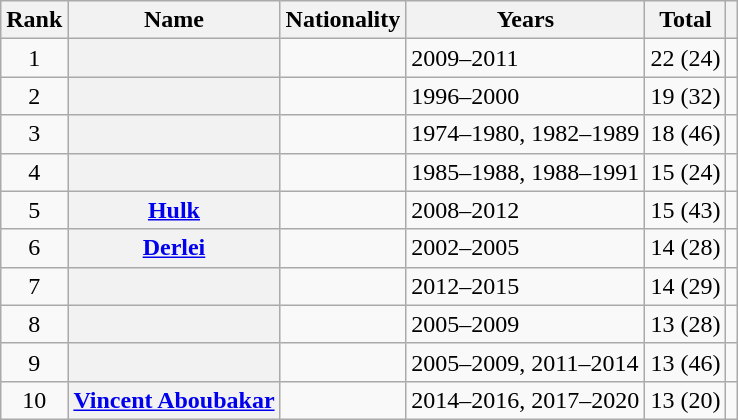<table class="wikitable sortable plainrowheaders">
<tr>
<th scope="col">Rank</th>
<th scope="col">Name</th>
<th scope="col">Nationality</th>
<th scope="col" data-sort-type="number">Years</th>
<th scope="col" data-sort-type="number">Total</th>
<th scope="col" class="unsortable"></th>
</tr>
<tr>
<td align="center">1</td>
<th scope="row"></th>
<td></td>
<td>2009–2011</td>
<td>22 (24)</td>
<td></td>
</tr>
<tr>
<td align="center">2</td>
<th scope="row"></th>
<td></td>
<td>1996–2000</td>
<td>19 (32)</td>
<td></td>
</tr>
<tr>
<td align="center">3</td>
<th scope="row"></th>
<td></td>
<td>1974–1980, 1982–1989</td>
<td>18 (46)</td>
<td></td>
</tr>
<tr>
<td align="center">4</td>
<th scope="row"></th>
<td></td>
<td>1985–1988, 1988–1991</td>
<td>15 (24)</td>
<td></td>
</tr>
<tr>
<td align="center">5</td>
<th scope="row"><a href='#'>Hulk</a></th>
<td></td>
<td>2008–2012</td>
<td>15 (43)</td>
<td></td>
</tr>
<tr>
<td align="center">6</td>
<th scope="row"><a href='#'>Derlei</a></th>
<td></td>
<td>2002–2005</td>
<td>14 (28)</td>
<td></td>
</tr>
<tr>
<td align="center">7</td>
<th scope="row"></th>
<td></td>
<td>2012–2015</td>
<td>14 (29)</td>
<td></td>
</tr>
<tr>
<td align="center">8</td>
<th scope="row"></th>
<td></td>
<td>2005–2009</td>
<td>13 (28)</td>
<td></td>
</tr>
<tr>
<td align="center">9</td>
<th scope="row"></th>
<td></td>
<td>2005–2009, 2011–2014</td>
<td>13 (46)</td>
<td></td>
</tr>
<tr>
<td align="center">10</td>
<th scope="row"><a href='#'>Vincent Aboubakar</a></th>
<td></td>
<td>2014–2016, 2017–2020</td>
<td>13 (20)</td>
<td></td>
</tr>
</table>
